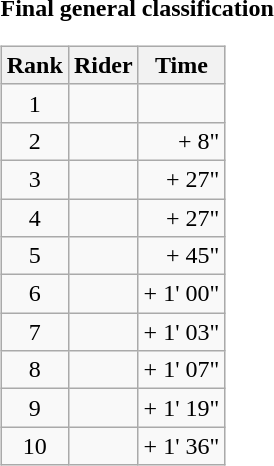<table>
<tr>
<td><strong>Final general classification</strong><br><table class="wikitable">
<tr>
<th scope="col">Rank</th>
<th scope="col">Rider</th>
<th scope="col">Time</th>
</tr>
<tr>
<td style="text-align:center;">1</td>
<td></td>
<td style="text-align:right;"></td>
</tr>
<tr>
<td style="text-align:center;">2</td>
<td></td>
<td style="text-align:right;">+ 8"</td>
</tr>
<tr>
<td style="text-align:center;">3</td>
<td></td>
<td style="text-align:right;">+ 27"</td>
</tr>
<tr>
<td style="text-align:center;">4</td>
<td></td>
<td style="text-align:right;">+ 27"</td>
</tr>
<tr>
<td style="text-align:center;">5</td>
<td></td>
<td style="text-align:right;">+ 45"</td>
</tr>
<tr>
<td style="text-align:center;">6</td>
<td></td>
<td style="text-align:right;">+ 1' 00"</td>
</tr>
<tr>
<td style="text-align:center;">7</td>
<td></td>
<td style="text-align:right;">+ 1' 03"</td>
</tr>
<tr>
<td style="text-align:center;">8</td>
<td></td>
<td style="text-align:right;">+ 1' 07"</td>
</tr>
<tr>
<td style="text-align:center;">9</td>
<td></td>
<td style="text-align:right;">+ 1' 19"</td>
</tr>
<tr>
<td style="text-align:center;">10</td>
<td></td>
<td style="text-align:right;">+ 1' 36"</td>
</tr>
</table>
</td>
</tr>
</table>
